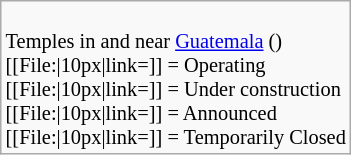<table class="wikitable floatright" style="font-size: 85%;">
<tr>
<td><br>Temples in and near <a href='#'>Guatemala</a> ()<br>
[[File:|10px|link=]] = Operating<br>
[[File:|10px|link=]] = Under construction<br>
[[File:|10px|link=]] = Announced<br>
[[File:|10px|link=]] = Temporarily Closed</td>
</tr>
</table>
